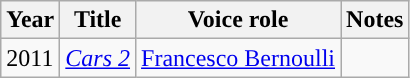<table class="wikitable">
<tr>
<th>Year</th>
<th>Title</th>
<th>Voice role</th>
<th>Notes</th>
</tr>
<tr>
<td>2011</td>
<td><em><a href='#'>Cars 2</a></em></td>
<td><a href='#'>Francesco Bernoulli</a></td>
<td></td>
</tr>
</table>
